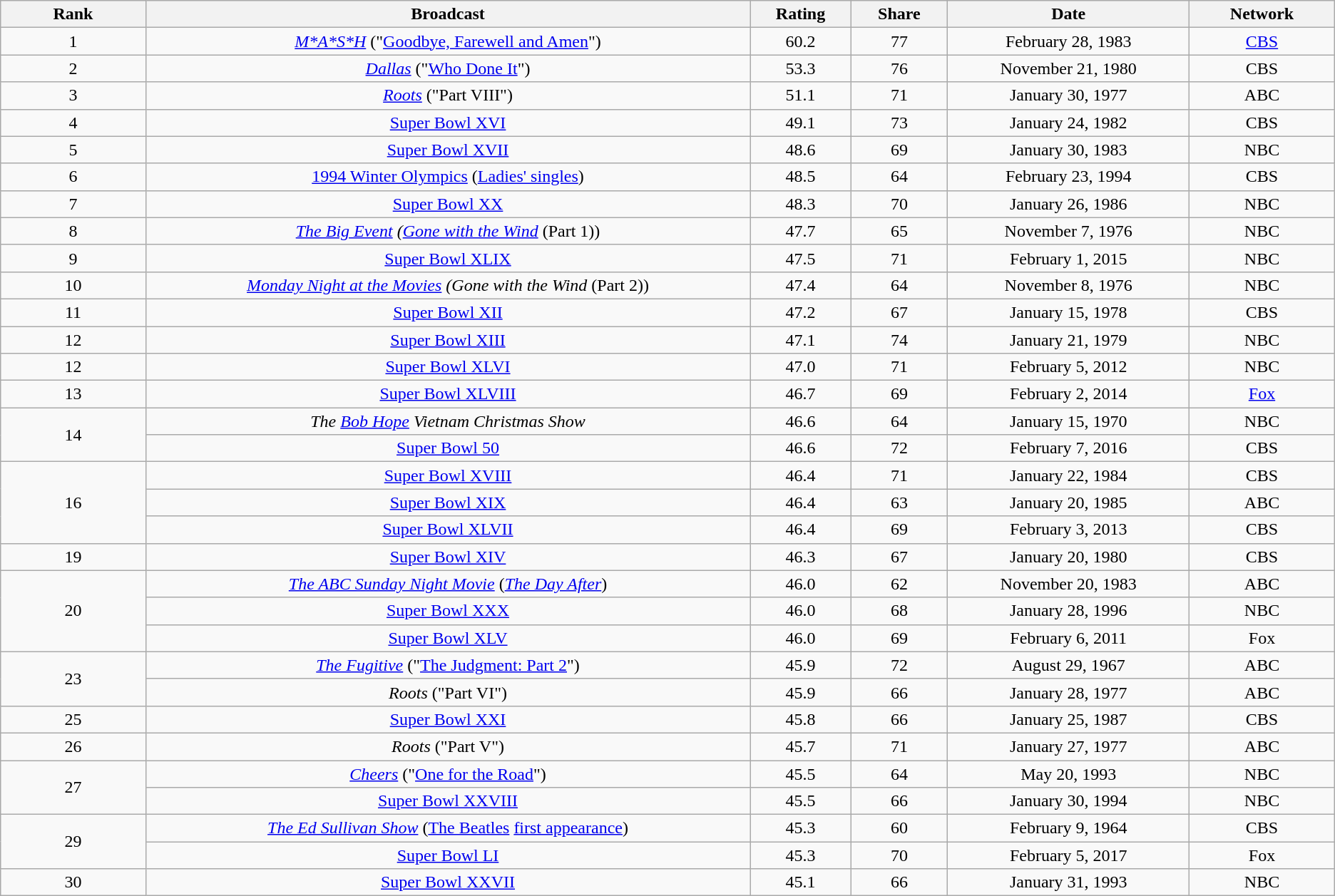<table class="wikitable sortable" style="text-align:center;">
<tr>
<th style="width:6%;">Rank</th>
<th style="width:25%;">Broadcast</th>
<th style="width:4%;">Rating</th>
<th style="width:4%;">Share</th>
<th style="width:10%;">Date</th>
<th style="width:6%;">Network</th>
</tr>
<tr>
<td>1</td>
<td><em><a href='#'>M*A*S*H</a></em> ("<a href='#'>Goodbye, Farewell and Amen</a>")</td>
<td>60.2</td>
<td>77</td>
<td>February 28, 1983</td>
<td><a href='#'>CBS</a></td>
</tr>
<tr>
<td>2</td>
<td><em><a href='#'>Dallas</a></em> ("<a href='#'>Who Done It</a>")</td>
<td>53.3</td>
<td>76</td>
<td>November 21, 1980</td>
<td>CBS</td>
</tr>
<tr>
<td>3</td>
<td><em><a href='#'>Roots</a></em> ("Part VIII")</td>
<td>51.1</td>
<td>71</td>
<td>January 30, 1977</td>
<td>ABC</td>
</tr>
<tr>
<td>4</td>
<td><a href='#'>Super Bowl XVI</a></td>
<td>49.1</td>
<td>73</td>
<td>January 24, 1982</td>
<td>CBS</td>
</tr>
<tr>
<td>5</td>
<td><a href='#'>Super Bowl XVII</a></td>
<td>48.6</td>
<td>69</td>
<td>January 30, 1983</td>
<td>NBC</td>
</tr>
<tr>
<td>6</td>
<td><a href='#'>1994 Winter Olympics</a> (<a href='#'>Ladies' singles</a>)</td>
<td>48.5</td>
<td>64</td>
<td>February 23, 1994</td>
<td>CBS</td>
</tr>
<tr>
<td>7</td>
<td><a href='#'>Super Bowl XX</a></td>
<td>48.3</td>
<td>70</td>
<td>January 26, 1986</td>
<td>NBC</td>
</tr>
<tr>
<td>8</td>
<td><em><a href='#'>The Big Event</a></em> <em>(<a href='#'>Gone with the Wind</a></em> (Part 1))</td>
<td>47.7</td>
<td>65</td>
<td>November 7, 1976</td>
<td>NBC</td>
</tr>
<tr>
<td>9</td>
<td><a href='#'>Super Bowl XLIX</a></td>
<td>47.5</td>
<td>71</td>
<td>February 1, 2015</td>
<td>NBC</td>
</tr>
<tr>
<td>10</td>
<td><em><a href='#'>Monday Night at the Movies</a></em> <em>(Gone with the Wind</em> (Part 2))</td>
<td>47.4</td>
<td>64</td>
<td>November 8, 1976</td>
<td>NBC</td>
</tr>
<tr>
<td>11</td>
<td><a href='#'>Super Bowl XII</a></td>
<td>47.2</td>
<td>67</td>
<td>January 15, 1978</td>
<td>CBS</td>
</tr>
<tr>
<td>12</td>
<td><a href='#'>Super Bowl XIII</a></td>
<td>47.1</td>
<td>74</td>
<td>January 21, 1979</td>
<td>NBC</td>
</tr>
<tr>
<td>12</td>
<td><a href='#'>Super Bowl XLVI</a></td>
<td>47.0</td>
<td>71</td>
<td>February 5, 2012</td>
<td>NBC</td>
</tr>
<tr>
<td>13</td>
<td><a href='#'>Super Bowl XLVIII</a></td>
<td>46.7</td>
<td>69</td>
<td>February 2, 2014</td>
<td><a href='#'>Fox</a></td>
</tr>
<tr>
<td rowspan="2">14</td>
<td><em>The <a href='#'>Bob Hope</a> Vietnam Christmas Show</em></td>
<td>46.6</td>
<td>64</td>
<td>January 15, 1970</td>
<td>NBC</td>
</tr>
<tr>
<td><a href='#'>Super Bowl 50</a></td>
<td>46.6</td>
<td>72</td>
<td>February 7, 2016</td>
<td>CBS</td>
</tr>
<tr>
<td rowspan="3">16</td>
<td><a href='#'>Super Bowl XVIII</a></td>
<td>46.4</td>
<td>71</td>
<td>January 22, 1984</td>
<td>CBS</td>
</tr>
<tr>
<td><a href='#'>Super Bowl XIX</a></td>
<td>46.4</td>
<td>63</td>
<td>January 20, 1985</td>
<td>ABC</td>
</tr>
<tr>
<td><a href='#'>Super Bowl XLVII</a></td>
<td>46.4</td>
<td>69</td>
<td>February 3, 2013</td>
<td>CBS</td>
</tr>
<tr>
<td>19</td>
<td><a href='#'>Super Bowl XIV</a></td>
<td>46.3</td>
<td>67</td>
<td>January 20, 1980</td>
<td>CBS</td>
</tr>
<tr>
<td rowspan="3">20</td>
<td><em><a href='#'>The ABC Sunday Night Movie</a></em> (<em><a href='#'>The Day After</a></em>)</td>
<td>46.0</td>
<td>62</td>
<td>November 20, 1983</td>
<td>ABC</td>
</tr>
<tr>
<td><a href='#'>Super Bowl XXX</a></td>
<td>46.0</td>
<td>68</td>
<td>January 28, 1996</td>
<td>NBC</td>
</tr>
<tr>
<td><a href='#'>Super Bowl XLV</a></td>
<td>46.0</td>
<td>69</td>
<td>February 6, 2011</td>
<td>Fox</td>
</tr>
<tr>
<td rowspan="2">23</td>
<td><em><a href='#'>The Fugitive</a></em> ("<a href='#'>The Judgment: Part 2</a>")</td>
<td>45.9</td>
<td>72</td>
<td>August 29, 1967</td>
<td>ABC</td>
</tr>
<tr>
<td><em>Roots</em> ("Part VI")</td>
<td>45.9</td>
<td>66</td>
<td>January 28, 1977</td>
<td>ABC</td>
</tr>
<tr>
<td>25</td>
<td><a href='#'>Super Bowl XXI</a></td>
<td>45.8</td>
<td>66</td>
<td>January 25, 1987</td>
<td>CBS</td>
</tr>
<tr>
<td>26</td>
<td><em>Roots</em> ("Part V")</td>
<td>45.7</td>
<td>71</td>
<td>January 27, 1977</td>
<td>ABC</td>
</tr>
<tr>
<td rowspan="2">27</td>
<td><em><a href='#'>Cheers</a></em> ("<a href='#'>One for the Road</a>")</td>
<td>45.5</td>
<td>64</td>
<td>May 20, 1993</td>
<td>NBC</td>
</tr>
<tr>
<td><a href='#'>Super Bowl XXVIII</a></td>
<td>45.5</td>
<td>66</td>
<td>January 30, 1994</td>
<td>NBC</td>
</tr>
<tr>
<td rowspan="2">29</td>
<td><em><a href='#'>The Ed Sullivan Show</a></em> (<a href='#'>The Beatles</a> <a href='#'>first appearance</a>)</td>
<td>45.3</td>
<td>60</td>
<td>February 9, 1964</td>
<td>CBS</td>
</tr>
<tr>
<td><a href='#'>Super Bowl LI</a></td>
<td>45.3</td>
<td>70</td>
<td>February 5, 2017</td>
<td>Fox</td>
</tr>
<tr>
<td>30</td>
<td><a href='#'>Super Bowl XXVII</a></td>
<td>45.1</td>
<td>66</td>
<td>January 31, 1993</td>
<td>NBC</td>
</tr>
</table>
